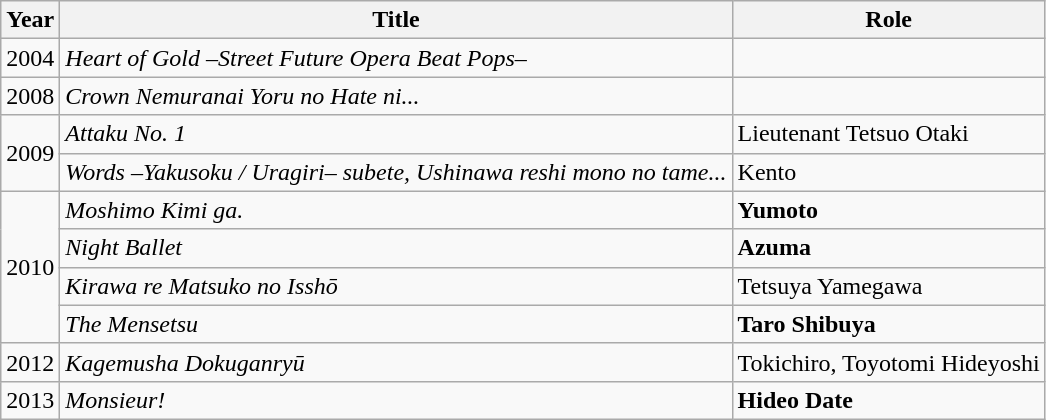<table class="wikitable">
<tr>
<th>Year</th>
<th>Title</th>
<th>Role</th>
</tr>
<tr>
<td>2004</td>
<td><em>Heart of Gold –Street Future Opera Beat Pops–</em></td>
<td></td>
</tr>
<tr>
<td>2008</td>
<td><em>Crown Nemuranai Yoru no Hate ni...</em></td>
<td></td>
</tr>
<tr>
<td rowspan="2">2009</td>
<td><em>Attaku No. 1</em></td>
<td>Lieutenant Tetsuo Otaki</td>
</tr>
<tr>
<td><em>Words –Yakusoku / Uragiri– subete, Ushinawa reshi mono no tame...</em></td>
<td>Kento</td>
</tr>
<tr>
<td rowspan="4">2010</td>
<td><em>Moshimo Kimi ga.</em></td>
<td><strong>Yumoto</strong></td>
</tr>
<tr>
<td><em>Night Ballet</em></td>
<td><strong>Azuma</strong></td>
</tr>
<tr>
<td><em>Kirawa re Matsuko no Isshō</em></td>
<td>Tetsuya Yamegawa</td>
</tr>
<tr>
<td><em>The Mensetsu</em></td>
<td><strong>Taro Shibuya</strong></td>
</tr>
<tr>
<td>2012</td>
<td><em>Kagemusha Dokuganryū</em></td>
<td>Tokichiro, Toyotomi Hideyoshi</td>
</tr>
<tr>
<td>2013</td>
<td><em>Monsieur!</em></td>
<td><strong>Hideo Date</strong></td>
</tr>
</table>
